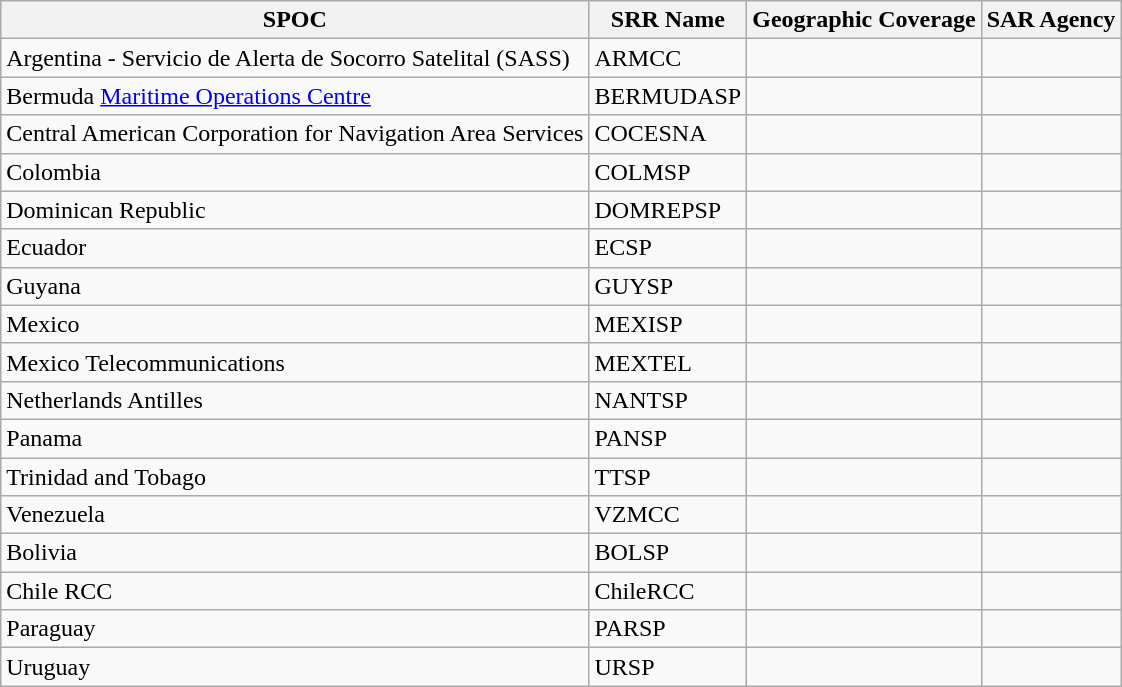<table class="wikitable">
<tr>
<th>SPOC</th>
<th>SRR Name</th>
<th>Geographic Coverage</th>
<th>SAR Agency</th>
</tr>
<tr>
<td>Argentina - Servicio de Alerta de Socorro Satelital (SASS)</td>
<td>ARMCC</td>
<td></td>
<td></td>
</tr>
<tr>
<td>Bermuda <a href='#'>Maritime Operations Centre</a></td>
<td>BERMUDASP</td>
<td></td>
<td></td>
</tr>
<tr>
<td>Central American Corporation for Navigation Area Services</td>
<td>COCESNA</td>
<td></td>
<td></td>
</tr>
<tr>
<td>Colombia</td>
<td>COLMSP</td>
<td></td>
<td></td>
</tr>
<tr>
<td>Dominican Republic</td>
<td>DOMREPSP</td>
<td></td>
<td></td>
</tr>
<tr>
<td>Ecuador</td>
<td>ECSP</td>
<td></td>
<td></td>
</tr>
<tr>
<td>Guyana</td>
<td>GUYSP</td>
<td></td>
<td></td>
</tr>
<tr>
<td>Mexico</td>
<td>MEXISP</td>
<td></td>
<td></td>
</tr>
<tr>
<td>Mexico Telecommunications</td>
<td>MEXTEL</td>
<td></td>
<td></td>
</tr>
<tr>
<td>Netherlands Antilles</td>
<td>NANTSP</td>
<td></td>
<td></td>
</tr>
<tr>
<td>Panama</td>
<td>PANSP</td>
<td></td>
<td></td>
</tr>
<tr>
<td>Trinidad and Tobago</td>
<td>TTSP</td>
<td></td>
<td></td>
</tr>
<tr>
<td>Venezuela</td>
<td>VZMCC</td>
<td></td>
<td></td>
</tr>
<tr>
<td>Bolivia</td>
<td>BOLSP</td>
<td></td>
<td></td>
</tr>
<tr>
<td>Chile RCC</td>
<td>ChileRCC</td>
<td></td>
<td></td>
</tr>
<tr>
<td>Paraguay</td>
<td>PARSP</td>
<td></td>
<td></td>
</tr>
<tr>
<td>Uruguay</td>
<td>URSP</td>
<td></td>
<td></td>
</tr>
</table>
